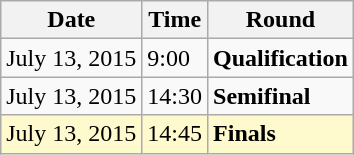<table class="wikitable">
<tr>
<th>Date</th>
<th>Time</th>
<th>Round</th>
</tr>
<tr>
<td>July 13, 2015</td>
<td>9:00</td>
<td><strong>Qualification</strong></td>
</tr>
<tr>
<td>July 13, 2015</td>
<td>14:30</td>
<td><strong>Semifinal</strong></td>
</tr>
<tr style="background:lemonchiffon">
<td>July 13, 2015</td>
<td>14:45</td>
<td><strong>Finals</strong></td>
</tr>
</table>
